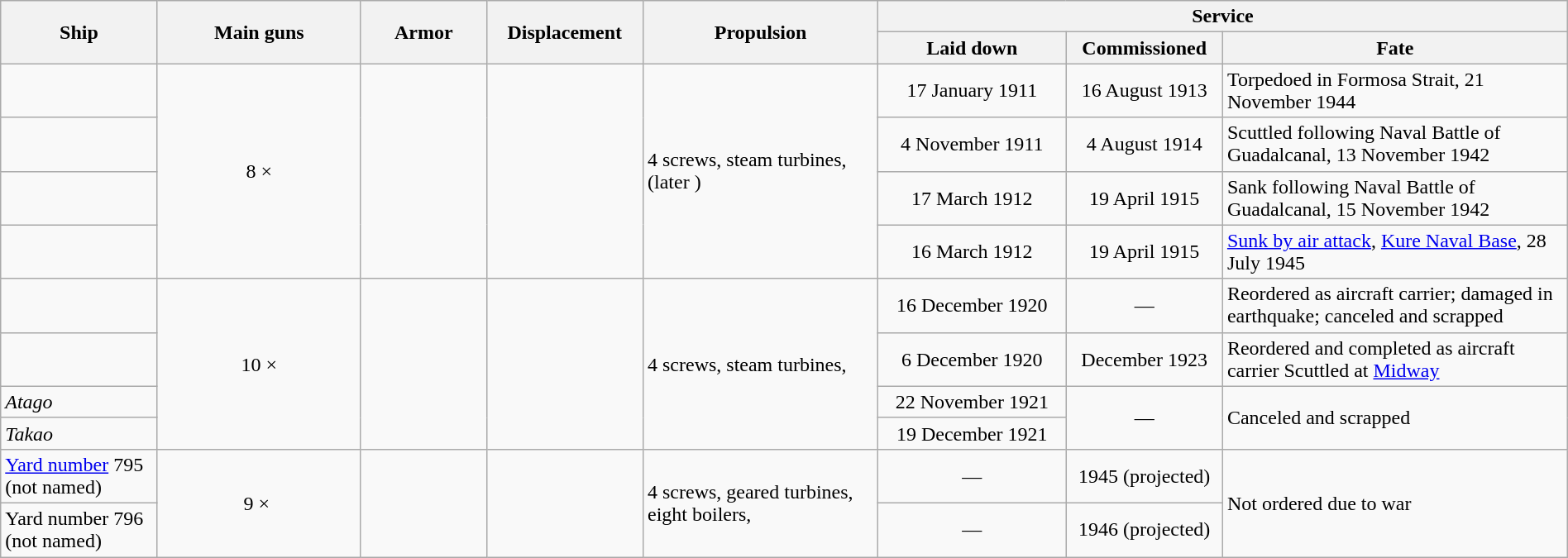<table class="wikitable" style="width: 100%;">
<tr valign="center" |- valign="center">
<th width="10%" align="center" rowspan="2">Ship</th>
<th width="13%" align="center" rowspan="2">Main guns</th>
<th width="8%" align="center" rowspan="2">Armor</th>
<th width="10%" align="center" rowspan="2">Displacement</th>
<th width="15%" align="center" rowspan="2">Propulsion</th>
<th width="30%" align="center" colspan="3">Service</th>
</tr>
<tr valign="top">
<th width="12%" align="center">Laid down</th>
<th width="10%" align="center">Commissioned</th>
<th width="30%" align="center">Fate</th>
</tr>
<tr valign="center">
<td align="left"></td>
<td align="center" rowspan="4">8 × </td>
<td align="center" rowspan="4"></td>
<td align="center" rowspan="4"></td>
<td align="left" rowspan="4">4 screws, steam turbines,  (later )</td>
<td align="center">17 January 1911</td>
<td align="center">16 August 1913</td>
<td align="left">Torpedoed in Formosa Strait, 21 November 1944</td>
</tr>
<tr valign="center">
<td align="left"></td>
<td align="center">4 November 1911</td>
<td align="center">4 August 1914</td>
<td align="left">Scuttled following Naval Battle of Guadalcanal, 13 November 1942</td>
</tr>
<tr valign="center">
<td align="left"></td>
<td align="center">17 March 1912</td>
<td align="center">19 April 1915</td>
<td align="left">Sank following Naval Battle of Guadalcanal, 15 November 1942</td>
</tr>
<tr valign="center">
<td align="left"></td>
<td align="center">16 March 1912</td>
<td align="center">19 April 1915</td>
<td align="left"><a href='#'>Sunk by air attack</a>, <a href='#'>Kure Naval Base</a>, 28 July 1945</td>
</tr>
<tr valign="center">
<td align="left"></td>
<td align="center" rowspan="4">10 × </td>
<td align="center" rowspan="4"></td>
<td align="center" rowspan="4"></td>
<td align="left" rowspan="4">4 screws, steam turbines, </td>
<td align="center">16 December 1920</td>
<td align="center">—</td>
<td align="left">Reordered as aircraft carrier; damaged in earthquake; canceled and scrapped</td>
</tr>
<tr valign="center">
<td align="left"></td>
<td align="center">6 December 1920</td>
<td align="center">December 1923</td>
<td align="left">Reordered and completed as aircraft carrier Scuttled at <a href='#'>Midway</a></td>
</tr>
<tr valign="center">
<td align="left"><em>Atago</em></td>
<td align="center">22 November 1921</td>
<td align="center" rowspan="2">—</td>
<td rowspan="2" align="left">Canceled and scrapped</td>
</tr>
<tr valign="center">
<td align="left"><em>Takao</em></td>
<td align="center">19 December 1921</td>
</tr>
<tr valign="center">
<td align="left"><a href='#'>Yard number</a> 795 (not named)</td>
<td align="center" rowspan="2">9 × </td>
<td align="center" rowspan="2"></td>
<td align="center" rowspan="2"></td>
<td align="left" rowspan="2">4 screws, geared turbines, eight boilers, </td>
<td align="center">—</td>
<td align="center">1945 (projected)</td>
<td rowspan="2" align="left">Not ordered due to war</td>
</tr>
<tr valign="center">
<td align="left">Yard number 796 (not named)</td>
<td align="center">—</td>
<td align="center">1946 (projected)</td>
</tr>
</table>
